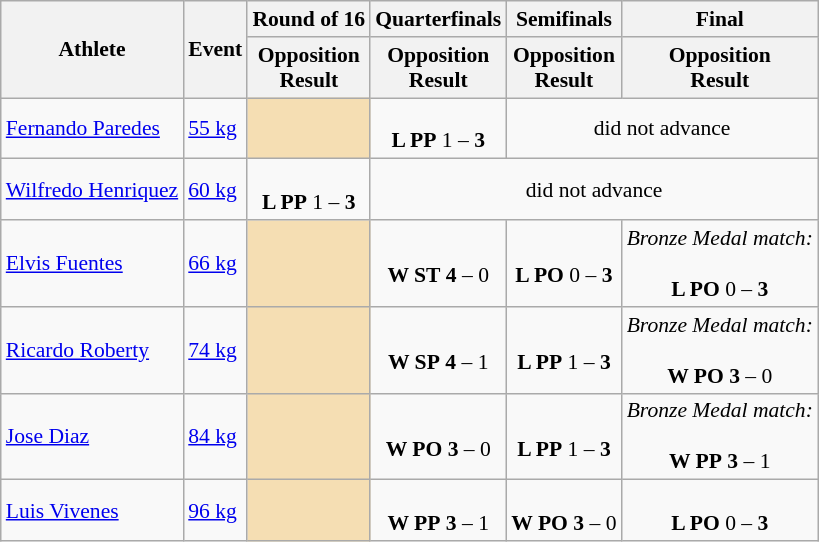<table class="wikitable" style="font-size:90%;">
<tr>
<th rowspan=2>Athlete</th>
<th rowspan=2>Event</th>
<th>Round of 16</th>
<th>Quarterfinals</th>
<th>Semifinals</th>
<th>Final</th>
</tr>
<tr>
<th>Opposition<br>Result</th>
<th>Opposition<br>Result</th>
<th>Opposition<br>Result</th>
<th>Opposition<br>Result</th>
</tr>
<tr>
<td><a href='#'>Fernando Paredes</a></td>
<td><a href='#'>55 kg</a></td>
<td bgcolor=wheat></td>
<td align=center><br><strong>L PP</strong> 1 – <strong>3</strong></td>
<td style="text-align:center;" colspan="7">did not advance</td>
</tr>
<tr>
<td><a href='#'>Wilfredo Henriquez</a></td>
<td><a href='#'>60 kg</a></td>
<td align=center><br><strong>L PP</strong> 1 – <strong>3</strong></td>
<td style="text-align:center;" colspan="7">did not advance</td>
</tr>
<tr>
<td><a href='#'>Elvis Fuentes</a></td>
<td><a href='#'>66 kg</a></td>
<td bgcolor=wheat></td>
<td align=center><br><strong>W ST</strong> <strong>4</strong> – 0</td>
<td align=center><br><strong>L PO</strong> 0 – <strong>3</strong></td>
<td align=center><em>Bronze Medal match:</em><br><br><strong>L PO</strong> 0 – <strong>3</strong></td>
</tr>
<tr>
<td><a href='#'>Ricardo Roberty</a></td>
<td><a href='#'>74 kg</a></td>
<td bgcolor=wheat></td>
<td align=center><br><strong>W SP</strong> <strong>4</strong> – 1</td>
<td align=center><br><strong>L PP</strong> 1 – <strong>3</strong></td>
<td align=center><em>Bronze Medal match:</em><br><br><strong>W PO</strong> <strong>3</strong> – 0<br></td>
</tr>
<tr>
<td><a href='#'>Jose Diaz</a></td>
<td><a href='#'>84 kg</a></td>
<td bgcolor=wheat></td>
<td align=center><br><strong>W PO</strong> <strong>3</strong> – 0</td>
<td align=center><br><strong>L PP</strong> 1 – <strong>3</strong></td>
<td align=center><em>Bronze Medal match:</em><br><br><strong>W PP</strong> <strong>3</strong> – 1<br></td>
</tr>
<tr>
<td><a href='#'>Luis Vivenes</a></td>
<td><a href='#'>96 kg</a></td>
<td bgcolor=wheat></td>
<td align=center><br><strong>W PP</strong> <strong>3</strong> – 1</td>
<td align=center><br><strong>W PO</strong> <strong>3</strong> – 0</td>
<td align=center><br><strong>L PO</strong> 0 – <strong>3</strong><br></td>
</tr>
</table>
